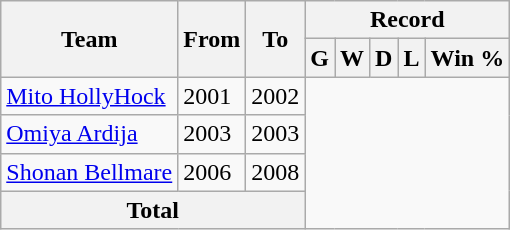<table class="wikitable" style="text-align: center">
<tr>
<th rowspan="2">Team</th>
<th rowspan="2">From</th>
<th rowspan="2">To</th>
<th colspan="5">Record</th>
</tr>
<tr>
<th>G</th>
<th>W</th>
<th>D</th>
<th>L</th>
<th>Win %</th>
</tr>
<tr>
<td align="left"><a href='#'>Mito HollyHock</a></td>
<td align="left">2001</td>
<td align="left">2002<br></td>
</tr>
<tr>
<td align="left"><a href='#'>Omiya Ardija</a></td>
<td align="left">2003</td>
<td align="left">2003<br></td>
</tr>
<tr>
<td align="left"><a href='#'>Shonan Bellmare</a></td>
<td align="left">2006</td>
<td align="left">2008<br></td>
</tr>
<tr>
<th colspan="3">Total<br></th>
</tr>
</table>
